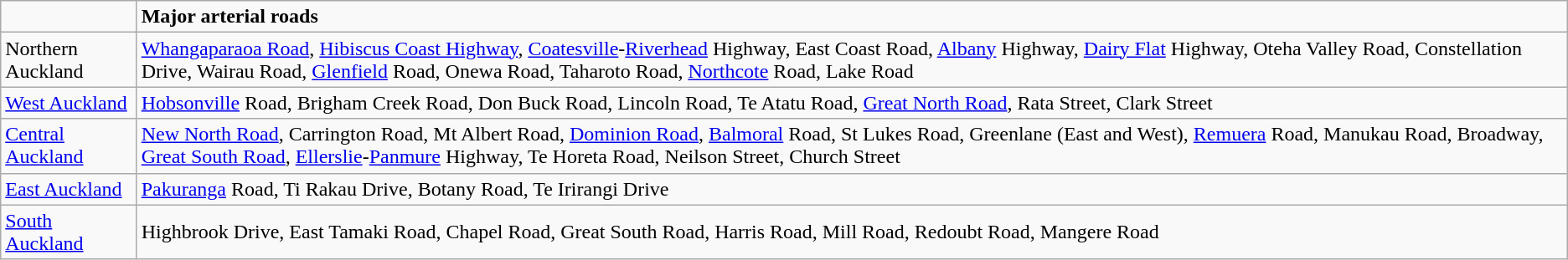<table class="wikitable">
<tr>
<td></td>
<td><strong>Major arterial roads</strong></td>
</tr>
<tr>
<td>Northern Auckland</td>
<td><a href='#'>Whangaparaoa Road</a>, <a href='#'>Hibiscus Coast Highway</a>, <a href='#'>Coatesville</a>-<a href='#'>Riverhead</a> Highway, East Coast Road, <a href='#'>Albany</a> Highway, <a href='#'>Dairy Flat</a> Highway, Oteha Valley Road, Constellation Drive, Wairau Road, <a href='#'>Glenfield</a> Road, Onewa Road, Taharoto Road, <a href='#'>Northcote</a> Road, Lake Road</td>
</tr>
<tr>
<td><a href='#'>West Auckland</a></td>
<td><a href='#'>Hobsonville</a> Road, Brigham Creek Road, Don Buck Road, Lincoln Road, Te Atatu Road, <a href='#'>Great North Road</a>, Rata Street, Clark Street</td>
</tr>
<tr>
<td><a href='#'>Central Auckland</a></td>
<td><a href='#'>New North Road</a>, Carrington Road, Mt Albert Road, <a href='#'>Dominion Road</a>, <a href='#'>Balmoral</a> Road, St Lukes Road, Greenlane (East and West), <a href='#'>Remuera</a> Road, Manukau Road, Broadway, <a href='#'>Great South Road</a>, <a href='#'>Ellerslie</a>-<a href='#'>Panmure</a> Highway, Te Horeta Road, Neilson Street, Church Street</td>
</tr>
<tr>
<td><a href='#'>East Auckland</a></td>
<td><a href='#'>Pakuranga</a> Road, Ti Rakau Drive, Botany Road, Te Irirangi Drive</td>
</tr>
<tr>
<td><a href='#'>South Auckland</a></td>
<td>Highbrook Drive, East Tamaki Road, Chapel Road, Great South Road, Harris Road, Mill Road, Redoubt Road, Mangere Road</td>
</tr>
</table>
